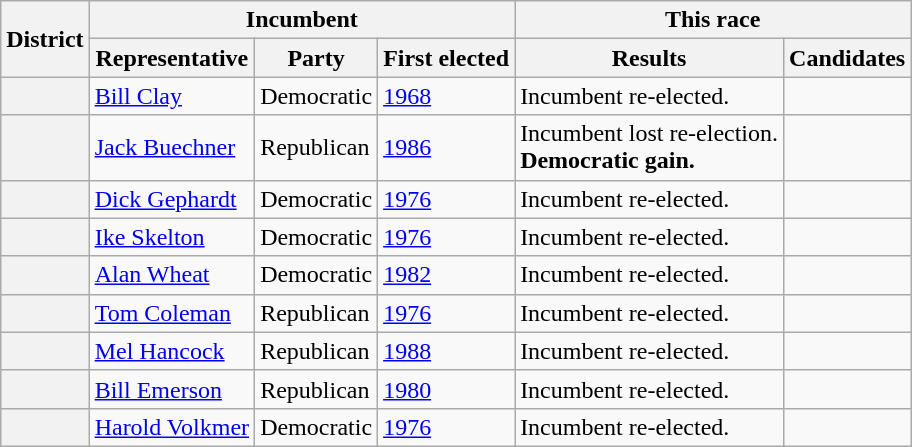<table class=wikitable>
<tr>
<th rowspan=2>District</th>
<th colspan=3>Incumbent</th>
<th colspan=2>This race</th>
</tr>
<tr>
<th>Representative</th>
<th>Party</th>
<th>First elected</th>
<th>Results</th>
<th>Candidates</th>
</tr>
<tr>
<th></th>
<td><a href='#'>Bill Clay</a></td>
<td>Democratic</td>
<td><a href='#'>1968</a></td>
<td>Incumbent re-elected.</td>
<td nowrap></td>
</tr>
<tr>
<th></th>
<td><a href='#'>Jack Buechner</a></td>
<td>Republican</td>
<td><a href='#'>1986</a></td>
<td>Incumbent lost re-election.<br><strong>Democratic gain.</strong></td>
<td nowrap></td>
</tr>
<tr>
<th></th>
<td><a href='#'>Dick Gephardt</a></td>
<td>Democratic</td>
<td><a href='#'>1976</a></td>
<td>Incumbent re-elected.</td>
<td nowrap></td>
</tr>
<tr>
<th></th>
<td><a href='#'>Ike Skelton</a></td>
<td>Democratic</td>
<td><a href='#'>1976</a></td>
<td>Incumbent re-elected.</td>
<td nowrap></td>
</tr>
<tr>
<th></th>
<td><a href='#'>Alan Wheat</a></td>
<td>Democratic</td>
<td><a href='#'>1982</a></td>
<td>Incumbent re-elected.</td>
<td nowrap></td>
</tr>
<tr>
<th></th>
<td><a href='#'>Tom Coleman</a></td>
<td>Republican</td>
<td><a href='#'>1976</a></td>
<td>Incumbent re-elected.</td>
<td nowrap></td>
</tr>
<tr>
<th></th>
<td><a href='#'>Mel Hancock</a></td>
<td>Republican</td>
<td><a href='#'>1988</a></td>
<td>Incumbent re-elected.</td>
<td nowrap></td>
</tr>
<tr>
<th></th>
<td><a href='#'>Bill Emerson</a></td>
<td>Republican</td>
<td><a href='#'>1980</a></td>
<td>Incumbent re-elected.</td>
<td nowrap></td>
</tr>
<tr>
<th></th>
<td><a href='#'>Harold Volkmer</a></td>
<td>Democratic</td>
<td><a href='#'>1976</a></td>
<td>Incumbent re-elected.</td>
<td nowrap></td>
</tr>
</table>
